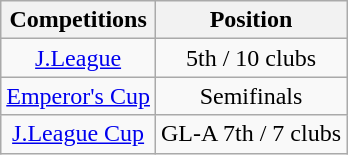<table class="wikitable" style="text-align:center;">
<tr>
<th>Competitions</th>
<th>Position</th>
</tr>
<tr>
<td><a href='#'>J.League</a></td>
<td>5th / 10 clubs</td>
</tr>
<tr>
<td><a href='#'>Emperor's Cup</a></td>
<td>Semifinals</td>
</tr>
<tr>
<td><a href='#'>J.League Cup</a></td>
<td>GL-A 7th / 7 clubs</td>
</tr>
</table>
